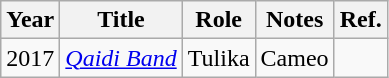<table class="wikitable sortable">
<tr>
<th>Year</th>
<th>Title</th>
<th>Role</th>
<th>Notes</th>
<th>Ref.</th>
</tr>
<tr>
<td>2017</td>
<td><em><a href='#'>Qaidi Band</a></em></td>
<td>Tulika</td>
<td>Cameo</td>
<td></td>
</tr>
</table>
